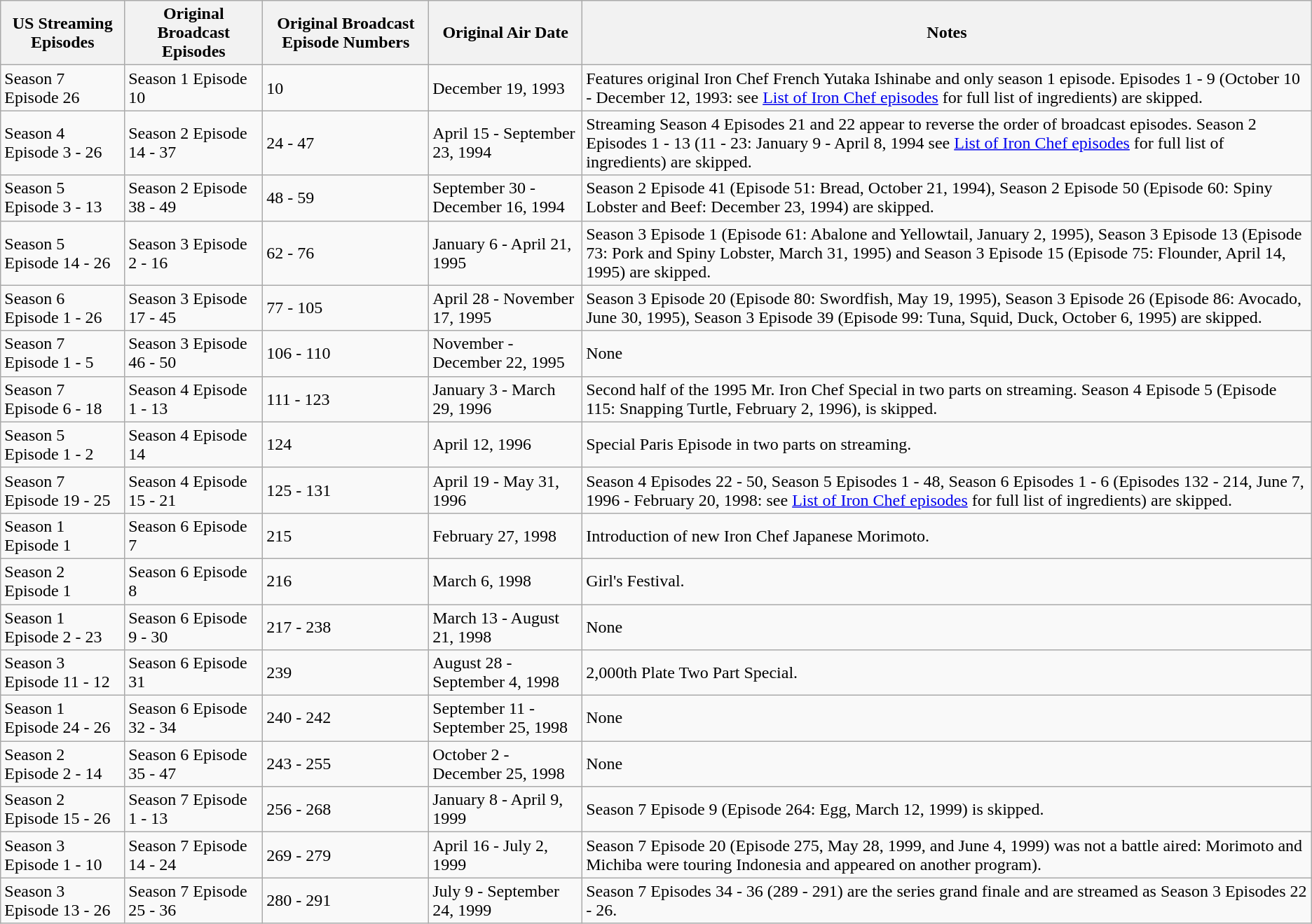<table class="wikitable">
<tr>
<th>US Streaming Episodes</th>
<th>Original Broadcast Episodes</th>
<th>Original Broadcast Episode Numbers</th>
<th>Original Air Date</th>
<th>Notes</th>
</tr>
<tr>
<td>Season 7 Episode 26</td>
<td>Season 1 Episode 10</td>
<td>10</td>
<td>December 19, 1993</td>
<td>Features original Iron Chef French Yutaka Ishinabe and only season 1 episode. Episodes 1 - 9 (October 10 - December 12, 1993: see <a href='#'>List of Iron Chef episodes</a> for full list of ingredients) are skipped.</td>
</tr>
<tr>
<td>Season 4 Episode 3 - 26</td>
<td>Season 2 Episode 14 - 37</td>
<td>24 - 47</td>
<td>April 15 - September 23, 1994</td>
<td>Streaming Season 4 Episodes 21 and 22 appear to reverse the order of broadcast episodes. Season 2 Episodes 1 - 13 (11 - 23: January 9 - April 8, 1994 see <a href='#'>List of Iron Chef episodes</a> for full list of ingredients) are skipped.</td>
</tr>
<tr>
<td>Season 5 Episode 3 - 13</td>
<td>Season 2 Episode 38 - 49</td>
<td>48 - 59</td>
<td>September 30 - December 16, 1994</td>
<td>Season 2 Episode 41 (Episode 51: Bread, October 21, 1994), Season 2 Episode 50 (Episode 60: Spiny Lobster and Beef: December 23, 1994) are skipped.</td>
</tr>
<tr>
<td>Season 5 Episode 14 - 26</td>
<td>Season 3 Episode 2 - 16</td>
<td>62 - 76</td>
<td>January 6 - April 21, 1995</td>
<td>Season 3 Episode 1 (Episode 61: Abalone and Yellowtail, January 2, 1995), Season 3 Episode 13 (Episode 73: Pork and Spiny Lobster, March 31, 1995) and Season 3 Episode 15 (Episode 75: Flounder, April 14, 1995) are skipped.</td>
</tr>
<tr>
<td>Season 6 Episode 1 - 26</td>
<td>Season 3 Episode 17 - 45</td>
<td>77 - 105</td>
<td>April 28  - November 17, 1995</td>
<td>Season 3 Episode 20 (Episode 80: Swordfish, May 19, 1995), Season 3 Episode 26 (Episode 86: Avocado, June 30, 1995), Season 3 Episode 39 (Episode 99: Tuna, Squid, Duck, October 6, 1995) are skipped.</td>
</tr>
<tr>
<td>Season 7 Episode 1 - 5</td>
<td>Season 3 Episode 46 - 50</td>
<td>106 - 110</td>
<td>November -  December 22, 1995</td>
<td>None</td>
</tr>
<tr>
<td>Season 7 Episode 6 - 18</td>
<td>Season 4 Episode 1 - 13</td>
<td>111 - 123</td>
<td>January 3 - March 29, 1996</td>
<td>Second half of the 1995 Mr. Iron Chef Special in two parts on streaming. Season 4 Episode 5 (Episode 115: Snapping Turtle, February 2, 1996), is skipped.</td>
</tr>
<tr>
<td>Season 5 Episode 1 - 2</td>
<td>Season 4 Episode 14</td>
<td>124</td>
<td>April 12, 1996</td>
<td>Special Paris Episode in two parts on streaming.</td>
</tr>
<tr>
<td>Season 7 Episode 19 - 25</td>
<td>Season 4 Episode 15 - 21</td>
<td>125 - 131</td>
<td>April 19 - May 31, 1996</td>
<td>Season 4 Episodes 22 - 50, Season 5 Episodes 1 - 48, Season 6 Episodes 1 - 6 (Episodes 132 - 214, June 7, 1996 - February 20, 1998: see <a href='#'>List of Iron Chef episodes</a> for full list of ingredients) are skipped.</td>
</tr>
<tr>
<td>Season 1 Episode 1</td>
<td>Season 6 Episode 7</td>
<td>215</td>
<td>February 27, 1998</td>
<td>Introduction of new Iron Chef Japanese Morimoto.</td>
</tr>
<tr>
<td>Season 2 Episode 1</td>
<td>Season 6 Episode 8</td>
<td>216</td>
<td>March 6, 1998</td>
<td>Girl's Festival.</td>
</tr>
<tr>
<td>Season 1 Episode 2 - 23</td>
<td>Season 6 Episode 9 - 30</td>
<td>217 - 238</td>
<td>March 13  - August 21, 1998</td>
<td>None</td>
</tr>
<tr>
<td>Season 3 Episode 11 - 12</td>
<td>Season 6 Episode 31</td>
<td>239</td>
<td>August 28 - September 4, 1998</td>
<td>2,000th Plate Two Part Special.</td>
</tr>
<tr>
<td>Season 1 Episode 24 - 26</td>
<td>Season 6 Episode 32 - 34</td>
<td>240 - 242</td>
<td>September 11 - September 25, 1998</td>
<td>None</td>
</tr>
<tr>
<td>Season 2 Episode 2 - 14</td>
<td>Season 6 Episode 35 - 47</td>
<td>243 - 255</td>
<td>October 2 - December 25, 1998</td>
<td>None</td>
</tr>
<tr>
<td>Season 2 Episode 15 - 26</td>
<td>Season 7 Episode 1 - 13</td>
<td>256 - 268</td>
<td>January 8 - April 9, 1999</td>
<td>Season 7 Episode 9 (Episode 264: Egg, March 12, 1999) is skipped.</td>
</tr>
<tr>
<td>Season 3 Episode 1  - 10</td>
<td>Season 7 Episode 14 - 24</td>
<td>269 - 279</td>
<td>April 16 - July 2, 1999</td>
<td>Season 7 Episode 20 (Episode 275, May 28, 1999, and June 4, 1999) was not a battle aired: Morimoto and Michiba were touring Indonesia and appeared on another program).</td>
</tr>
<tr>
<td>Season 3 Episode 13 - 26</td>
<td>Season 7 Episode 25 - 36</td>
<td>280 - 291</td>
<td>July 9 - September 24, 1999</td>
<td>Season 7 Episodes 34 - 36 (289 - 291) are the series grand finale and are streamed as Season 3 Episodes 22 - 26.</td>
</tr>
</table>
